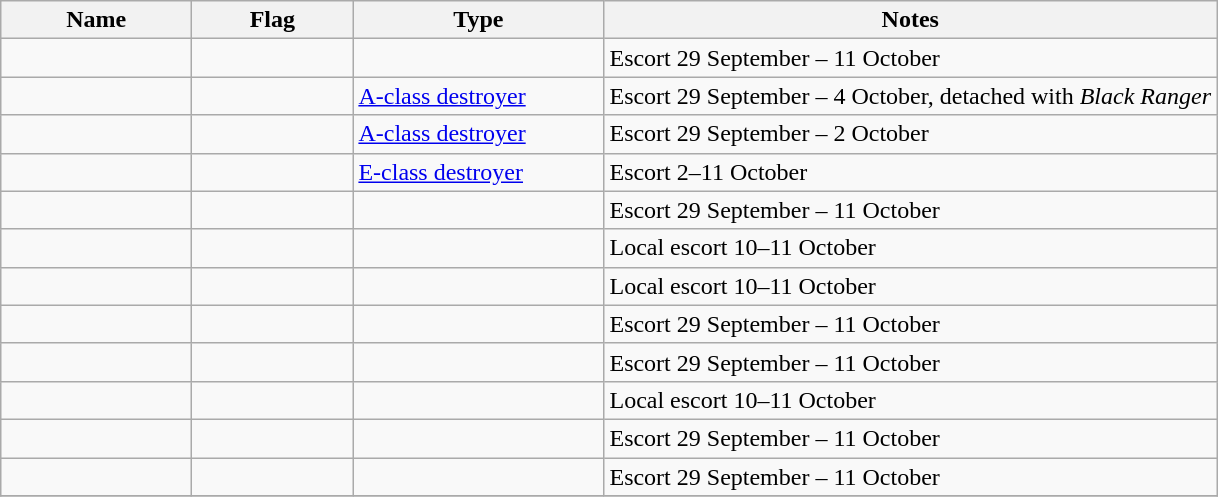<table class="wikitable sortable">
<tr>
<th scope="col" width="120px">Name</th>
<th scope="col" width="100px">Flag</th>
<th scope="col" width="160px">Type</th>
<th>Notes</th>
</tr>
<tr>
<td align="left"></td>
<td align="left"></td>
<td align="left"></td>
<td align="left">Escort 29 September – 11 October</td>
</tr>
<tr>
<td align="left"></td>
<td align="left"></td>
<td align="left"><a href='#'>A-class destroyer</a></td>
<td align="left">Escort 29 September – 4 October, detached with <em>Black Ranger</em></td>
</tr>
<tr>
<td align="left"></td>
<td align="left"></td>
<td align="left"><a href='#'>A-class destroyer</a></td>
<td align="left">Escort 29 September – 2 October</td>
</tr>
<tr>
<td align="left"></td>
<td align="left"></td>
<td align="left"><a href='#'>E-class destroyer</a></td>
<td align="left">Escort 2–11 October</td>
</tr>
<tr>
<td align="left"></td>
<td align="left"></td>
<td align="left"></td>
<td align="left">Escort 29 September – 11 October</td>
</tr>
<tr>
<td align="left"></td>
<td align="left"></td>
<td align="left"></td>
<td align="left">Local escort 10–11 October</td>
</tr>
<tr>
<td align="left"></td>
<td align="left"></td>
<td align="left"></td>
<td align="left">Local escort 10–11 October</td>
</tr>
<tr>
<td align="left"></td>
<td align="left"></td>
<td align="left"></td>
<td align="left">Escort 29 September – 11 October</td>
</tr>
<tr>
<td align="left"></td>
<td align="left"></td>
<td align="left"></td>
<td align="left">Escort 29 September – 11 October</td>
</tr>
<tr>
<td align="left"></td>
<td align="left"></td>
<td align="left"></td>
<td align="left">Local escort 10–11 October</td>
</tr>
<tr>
<td align="left"></td>
<td align="left"></td>
<td align="left"></td>
<td align="left">Escort 29 September – 11 October</td>
</tr>
<tr>
<td align="left"></td>
<td align="left"></td>
<td align="left"></td>
<td align="left">Escort 29 September – 11 October</td>
</tr>
<tr>
</tr>
</table>
